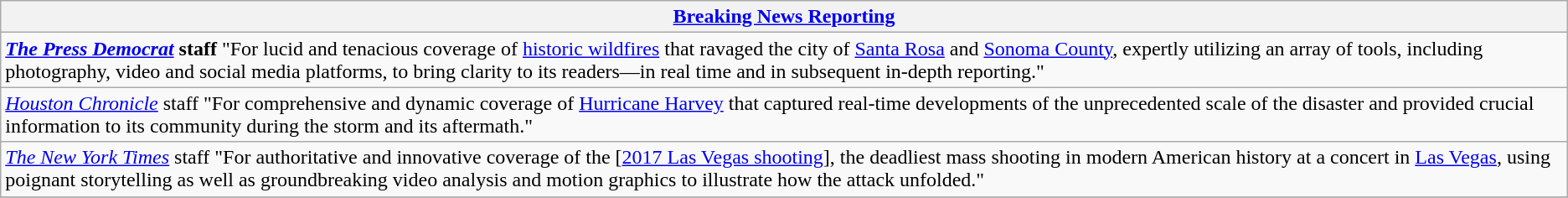<table class="wikitable" style="float:left; float:none;">
<tr>
<th><a href='#'>Breaking News Reporting</a></th>
</tr>
<tr>
<td><strong><em><a href='#'>The Press Democrat</a></em></strong> <strong>staff</strong> "For lucid and tenacious coverage of <a href='#'>historic wildfires</a> that ravaged the city of <a href='#'>Santa Rosa</a> and <a href='#'>Sonoma County</a>, expertly utilizing an array of tools, including photography, video and social media platforms, to bring clarity to its readers—in real time and in subsequent in-depth reporting."</td>
</tr>
<tr>
<td><em><a href='#'>Houston Chronicle</a></em> staff "For comprehensive and dynamic coverage of <a href='#'>Hurricane Harvey</a> that captured real-time developments of the unprecedented scale of the disaster and provided crucial information to its community during the storm and its aftermath."</td>
</tr>
<tr>
<td><em><a href='#'>The New York Times</a></em> staff "For authoritative and innovative coverage of the [<a href='#'>2017 Las Vegas shooting</a>], the deadliest mass shooting in modern American history at a concert in <a href='#'>Las Vegas</a>, using poignant storytelling as well as groundbreaking video analysis and motion graphics to illustrate how the attack unfolded."</td>
</tr>
<tr>
</tr>
</table>
